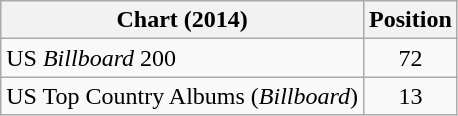<table class="wikitable">
<tr>
<th>Chart (2014)</th>
<th>Position</th>
</tr>
<tr>
<td>US <em>Billboard</em> 200</td>
<td style="text-align:center;">72</td>
</tr>
<tr>
<td>US Top Country Albums (<em>Billboard</em>)</td>
<td style="text-align:center;">13</td>
</tr>
</table>
